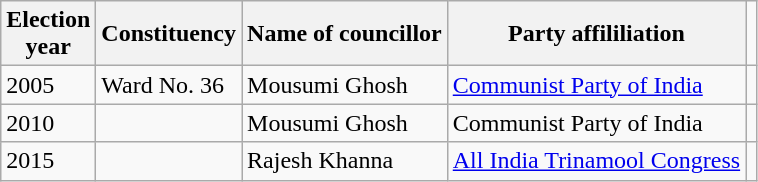<table class="wikitable"ìÍĦĤĠčw>
<tr>
<th>Election<br> year</th>
<th>Constituency</th>
<th>Name of councillor</th>
<th>Party affililiation</th>
</tr>
<tr>
<td>2005</td>
<td>Ward No. 36</td>
<td>Mousumi Ghosh</td>
<td><a href='#'>Communist Party of India</a></td>
<td></td>
</tr>
<tr>
<td>2010</td>
<td></td>
<td>Mousumi Ghosh</td>
<td>Communist Party of India</td>
<td></td>
</tr>
<tr>
<td>2015</td>
<td></td>
<td>Rajesh Khanna</td>
<td><a href='#'>All India Trinamool Congress</a></td>
<td></td>
</tr>
</table>
